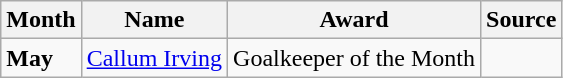<table class="wikitable">
<tr>
<th>Month</th>
<th>Name</th>
<th>Award</th>
<th>Source</th>
</tr>
<tr>
<td><strong>May</strong></td>
<td><a href='#'>Callum Irving</a></td>
<td>Goalkeeper of the Month</td>
<td></td>
</tr>
</table>
